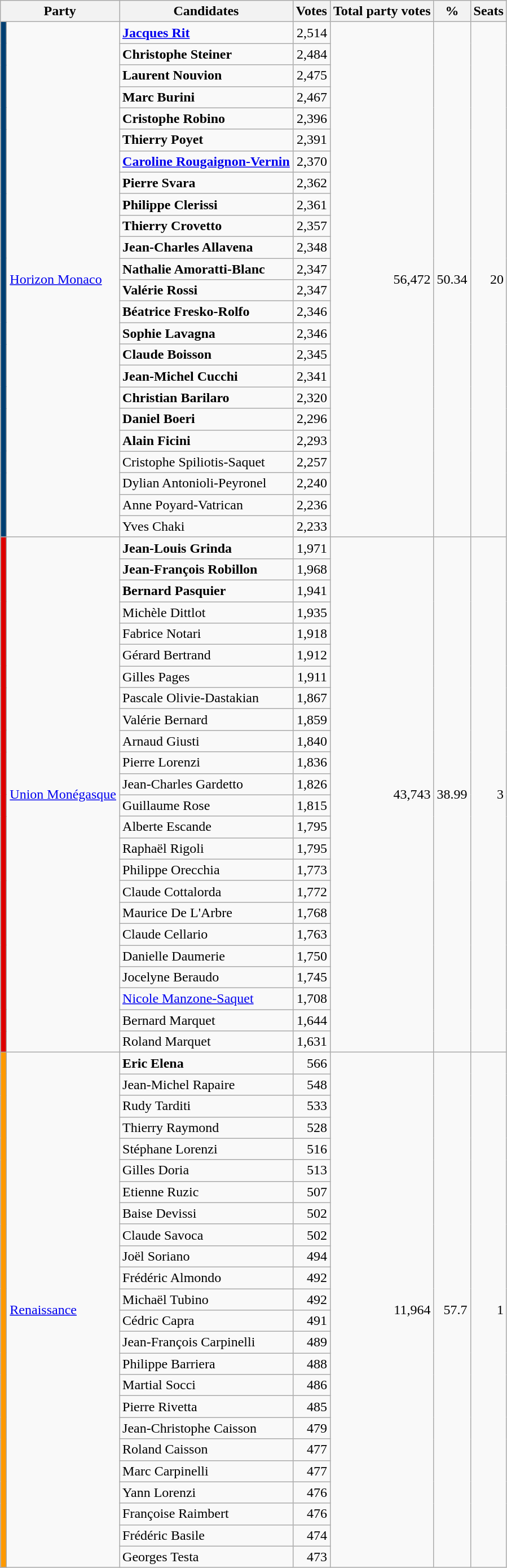<table class="wikitable" style="text-align:right">
<tr>
<th colspan="2">Party</th>
<th>Candidates</th>
<th>Votes</th>
<th>Total party votes</th>
<th>%</th>
<th>Seats</th>
</tr>
<tr>
<td rowspan="24" bgcolor=#003F72></td>
<td rowspan="24" align=left><a href='#'>Horizon Monaco</a></td>
<td align="left"><strong><a href='#'>Jacques Rit</a></strong></td>
<td>2,514</td>
<td rowspan="24">56,472</td>
<td rowspan="24">50.34</td>
<td rowspan="24">20</td>
</tr>
<tr>
<td align="left"><strong>Christophe Steiner</strong></td>
<td>2,484</td>
</tr>
<tr>
<td align="left"><strong>Laurent Nouvion</strong></td>
<td>2,475</td>
</tr>
<tr>
<td align="left"><strong>Marc Burini</strong></td>
<td>2,467</td>
</tr>
<tr>
<td align="left"><strong>Cristophe Robino</strong></td>
<td>2,396</td>
</tr>
<tr>
<td align="left"><strong>Thierry Poyet</strong></td>
<td>2,391</td>
</tr>
<tr>
<td align="left"><strong><a href='#'>Caroline Rougaignon-Vernin</a></strong></td>
<td>2,370</td>
</tr>
<tr>
<td align="left"><strong>Pierre Svara</strong></td>
<td>2,362</td>
</tr>
<tr>
<td align="left"><strong>Philippe Clerissi</strong></td>
<td>2,361</td>
</tr>
<tr>
<td align="left"><strong>Thierry Crovetto</strong></td>
<td>2,357</td>
</tr>
<tr>
<td align="left"><strong>Jean-Charles Allavena</strong></td>
<td>2,348</td>
</tr>
<tr>
<td align="left"><strong>Nathalie Amoratti-Blanc</strong></td>
<td>2,347</td>
</tr>
<tr>
<td align="left"><strong>Valérie Rossi</strong></td>
<td>2,347</td>
</tr>
<tr>
<td align="left"><strong>Béatrice Fresko-Rolfo</strong></td>
<td>2,346</td>
</tr>
<tr>
<td align="left"><strong>Sophie Lavagna</strong></td>
<td>2,346</td>
</tr>
<tr>
<td align="left"><strong>Claude Boisson</strong></td>
<td>2,345</td>
</tr>
<tr>
<td align="left"><strong>Jean-Michel Cucchi</strong></td>
<td>2,341</td>
</tr>
<tr>
<td align="left"><strong>Christian Barilaro</strong></td>
<td>2,320</td>
</tr>
<tr>
<td align="left"><strong>Daniel Boeri</strong></td>
<td>2,296</td>
</tr>
<tr>
<td align="left"><strong>Alain Ficini</strong></td>
<td>2,293</td>
</tr>
<tr>
<td align="left">Cristophe Spiliotis-Saquet</td>
<td>2,257</td>
</tr>
<tr>
<td align="left">Dylian Antonioli-Peyronel</td>
<td>2,240</td>
</tr>
<tr>
<td align="left">Anne Poyard-Vatrican</td>
<td>2,236</td>
</tr>
<tr>
<td align="left">Yves Chaki</td>
<td>2,233</td>
</tr>
<tr>
<td rowspan="24" bgcolor="#DD0000"></td>
<td rowspan="24" align="left"><a href='#'>Union Monégasque</a></td>
<td align="left"><strong>Jean-Louis Grinda</strong></td>
<td>1,971</td>
<td rowspan="24">43,743</td>
<td rowspan="24">38.99</td>
<td rowspan="24">3</td>
</tr>
<tr>
<td align="left"><strong>Jean-François Robillon</strong></td>
<td>1,968</td>
</tr>
<tr>
<td align="left"><strong>Bernard Pasquier</strong></td>
<td>1,941</td>
</tr>
<tr>
<td align="left">Michèle Dittlot</td>
<td>1,935</td>
</tr>
<tr>
<td align="left">Fabrice Notari</td>
<td>1,918</td>
</tr>
<tr>
<td align="left">Gérard Bertrand</td>
<td>1,912</td>
</tr>
<tr>
<td align="left">Gilles Pages</td>
<td>1,911</td>
</tr>
<tr>
<td align="left">Pascale Olivie-Dastakian</td>
<td>1,867</td>
</tr>
<tr>
<td align="left">Valérie Bernard</td>
<td>1,859</td>
</tr>
<tr>
<td align="left">Arnaud Giusti</td>
<td>1,840</td>
</tr>
<tr>
<td align="left">Pierre Lorenzi</td>
<td>1,836</td>
</tr>
<tr>
<td align="left">Jean-Charles Gardetto</td>
<td>1,826</td>
</tr>
<tr>
<td align="left">Guillaume Rose</td>
<td>1,815</td>
</tr>
<tr>
<td align="left">Alberte Escande</td>
<td>1,795</td>
</tr>
<tr>
<td align="left">Raphaël Rigoli</td>
<td>1,795</td>
</tr>
<tr>
<td align="left">Philippe Orecchia</td>
<td>1,773</td>
</tr>
<tr>
<td align="left">Claude Cottalorda</td>
<td>1,772</td>
</tr>
<tr>
<td align="left">Maurice De L'Arbre</td>
<td>1,768</td>
</tr>
<tr>
<td align="left">Claude Cellario</td>
<td>1,763</td>
</tr>
<tr>
<td align="left">Danielle Daumerie</td>
<td>1,750</td>
</tr>
<tr>
<td align="left">Jocelyne Beraudo</td>
<td>1,745</td>
</tr>
<tr>
<td align="left"><a href='#'>Nicole Manzone-Saquet</a></td>
<td>1,708</td>
</tr>
<tr>
<td align="left">Bernard Marquet</td>
<td>1,644</td>
</tr>
<tr>
<td align="left">Roland Marquet</td>
<td>1,631</td>
</tr>
<tr>
<td rowspan="24" bgcolor=#FF9900></td>
<td rowspan="24" align=left><a href='#'>Renaissance</a></td>
<td align=left><strong>Eric Elena</strong></td>
<td>566</td>
<td rowspan="24">11,964</td>
<td rowspan="24">57.7</td>
<td rowspan="24">1</td>
</tr>
<tr>
<td align=left>Jean-Michel Rapaire</td>
<td>548</td>
</tr>
<tr>
<td align=left>Rudy Tarditi</td>
<td>533</td>
</tr>
<tr>
<td align=left>Thierry Raymond</td>
<td>528</td>
</tr>
<tr>
<td align=left>Stéphane Lorenzi</td>
<td>516</td>
</tr>
<tr>
<td align=left>Gilles Doria</td>
<td>513</td>
</tr>
<tr>
<td align=left>Etienne Ruzic</td>
<td>507</td>
</tr>
<tr>
<td align=left>Baise Devissi</td>
<td>502</td>
</tr>
<tr>
<td align=left>Claude Savoca</td>
<td>502</td>
</tr>
<tr>
<td align=left>Joël Soriano</td>
<td>494</td>
</tr>
<tr>
<td align=left>Frédéric Almondo</td>
<td>492</td>
</tr>
<tr>
<td align=left>Michaël Tubino</td>
<td>492</td>
</tr>
<tr>
<td align=left>Cédric Capra</td>
<td>491</td>
</tr>
<tr>
<td align=left>Jean-François Carpinelli</td>
<td>489</td>
</tr>
<tr>
<td align=left>Philippe Barriera</td>
<td>488</td>
</tr>
<tr>
<td align=left>Martial Socci</td>
<td>486</td>
</tr>
<tr>
<td align=left>Pierre Rivetta</td>
<td>485</td>
</tr>
<tr>
<td align=left>Jean-Christophe Caisson</td>
<td>479</td>
</tr>
<tr>
<td align=left>Roland Caisson</td>
<td>477</td>
</tr>
<tr>
<td align=left>Marc Carpinelli</td>
<td>477</td>
</tr>
<tr>
<td align=left>Yann Lorenzi</td>
<td>476</td>
</tr>
<tr>
<td align=left>Françoise Raimbert</td>
<td>476</td>
</tr>
<tr>
<td align=left>Frédéric Basile</td>
<td>474</td>
</tr>
<tr>
<td align=left>Georges Testa</td>
<td>473</td>
</tr>
</table>
